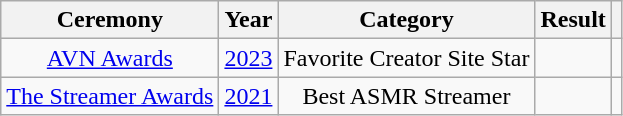<table class="wikitable" style="text-align:center;">
<tr>
<th>Ceremony</th>
<th>Year</th>
<th>Category</th>
<th>Result</th>
<th></th>
</tr>
<tr>
<td><a href='#'>AVN Awards</a></td>
<td><a href='#'>2023</a></td>
<td>Favorite Creator Site Star</td>
<td></td>
<td></td>
</tr>
<tr>
<td rowspan="1"><a href='#'>The Streamer Awards</a></td>
<td rowspan="1"><a href='#'>2021</a></td>
<td>Best ASMR Streamer</td>
<td></td>
<td rowspan="1"></td>
</tr>
</table>
